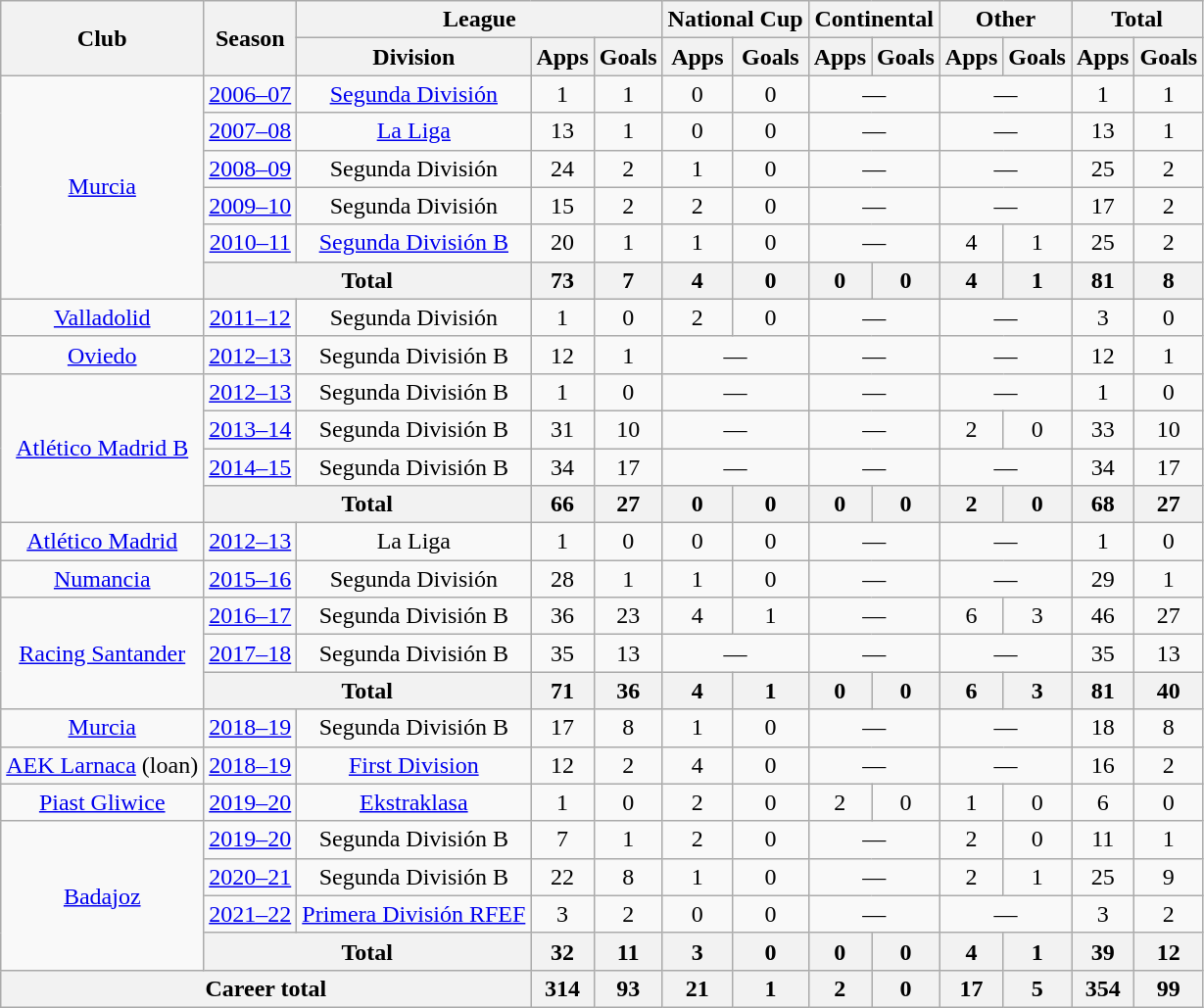<table class="wikitable" style="text-align:center">
<tr>
<th rowspan="2">Club</th>
<th rowspan="2">Season</th>
<th colspan="3">League</th>
<th colspan="2">National Cup</th>
<th colspan="2">Continental</th>
<th colspan="2">Other</th>
<th colspan="2">Total</th>
</tr>
<tr>
<th>Division</th>
<th>Apps</th>
<th>Goals</th>
<th>Apps</th>
<th>Goals</th>
<th>Apps</th>
<th>Goals</th>
<th>Apps</th>
<th>Goals</th>
<th>Apps</th>
<th>Goals</th>
</tr>
<tr>
<td rowspan="6"><a href='#'>Murcia</a></td>
<td><a href='#'>2006–07</a></td>
<td><a href='#'>Segunda División</a></td>
<td>1</td>
<td>1</td>
<td>0</td>
<td>0</td>
<td colspan="2">—</td>
<td colspan="2">—</td>
<td>1</td>
<td>1</td>
</tr>
<tr>
<td><a href='#'>2007–08</a></td>
<td><a href='#'>La Liga</a></td>
<td>13</td>
<td>1</td>
<td>0</td>
<td>0</td>
<td colspan="2">—</td>
<td colspan="2">—</td>
<td>13</td>
<td>1</td>
</tr>
<tr>
<td><a href='#'>2008–09</a></td>
<td>Segunda División</td>
<td>24</td>
<td>2</td>
<td>1</td>
<td>0</td>
<td colspan="2">—</td>
<td colspan="2">—</td>
<td>25</td>
<td>2</td>
</tr>
<tr>
<td><a href='#'>2009–10</a></td>
<td>Segunda División</td>
<td>15</td>
<td>2</td>
<td>2</td>
<td>0</td>
<td colspan="2">—</td>
<td colspan="2">—</td>
<td>17</td>
<td>2</td>
</tr>
<tr>
<td><a href='#'>2010–11</a></td>
<td><a href='#'>Segunda División B</a></td>
<td>20</td>
<td>1</td>
<td>1</td>
<td>0</td>
<td colspan="2">—</td>
<td>4</td>
<td>1</td>
<td>25</td>
<td>2</td>
</tr>
<tr>
<th colspan="2">Total</th>
<th>73</th>
<th>7</th>
<th>4</th>
<th>0</th>
<th>0</th>
<th>0</th>
<th>4</th>
<th>1</th>
<th>81</th>
<th>8</th>
</tr>
<tr>
<td><a href='#'>Valladolid</a></td>
<td><a href='#'>2011–12</a></td>
<td>Segunda División</td>
<td>1</td>
<td>0</td>
<td>2</td>
<td>0</td>
<td colspan="2">—</td>
<td colspan="2">—</td>
<td>3</td>
<td>0</td>
</tr>
<tr>
<td><a href='#'>Oviedo</a></td>
<td><a href='#'>2012–13</a></td>
<td>Segunda División B</td>
<td>12</td>
<td>1</td>
<td colspan="2">—</td>
<td colspan="2">—</td>
<td colspan="2">—</td>
<td>12</td>
<td>1</td>
</tr>
<tr>
<td rowspan="4"><a href='#'>Atlético Madrid B</a></td>
<td><a href='#'>2012–13</a></td>
<td>Segunda División B</td>
<td>1</td>
<td>0</td>
<td colspan="2">—</td>
<td colspan="2">—</td>
<td colspan="2">—</td>
<td>1</td>
<td>0</td>
</tr>
<tr>
<td><a href='#'>2013–14</a></td>
<td>Segunda División B</td>
<td>31</td>
<td>10</td>
<td colspan="2">—</td>
<td colspan="2">—</td>
<td>2</td>
<td>0</td>
<td>33</td>
<td>10</td>
</tr>
<tr>
<td><a href='#'>2014–15</a></td>
<td>Segunda División B</td>
<td>34</td>
<td>17</td>
<td colspan="2">—</td>
<td colspan="2">—</td>
<td colspan="2">—</td>
<td>34</td>
<td>17</td>
</tr>
<tr>
<th colspan="2">Total</th>
<th>66</th>
<th>27</th>
<th>0</th>
<th>0</th>
<th>0</th>
<th>0</th>
<th>2</th>
<th>0</th>
<th>68</th>
<th>27</th>
</tr>
<tr>
<td><a href='#'>Atlético Madrid</a></td>
<td><a href='#'>2012–13</a></td>
<td>La Liga</td>
<td>1</td>
<td>0</td>
<td>0</td>
<td>0</td>
<td colspan="2">—</td>
<td colspan="2">—</td>
<td>1</td>
<td>0</td>
</tr>
<tr>
<td><a href='#'>Numancia</a></td>
<td><a href='#'>2015–16</a></td>
<td>Segunda División</td>
<td>28</td>
<td>1</td>
<td>1</td>
<td>0</td>
<td colspan="2">—</td>
<td colspan="2">—</td>
<td>29</td>
<td>1</td>
</tr>
<tr>
<td rowspan="3"><a href='#'>Racing Santander</a></td>
<td><a href='#'>2016–17</a></td>
<td>Segunda División B</td>
<td>36</td>
<td>23</td>
<td>4</td>
<td>1</td>
<td colspan="2">—</td>
<td>6</td>
<td>3</td>
<td>46</td>
<td>27</td>
</tr>
<tr>
<td><a href='#'>2017–18</a></td>
<td>Segunda División B</td>
<td>35</td>
<td>13</td>
<td colspan="2">—</td>
<td colspan="2">—</td>
<td colspan="2">—</td>
<td>35</td>
<td>13</td>
</tr>
<tr>
<th colspan="2">Total</th>
<th>71</th>
<th>36</th>
<th>4</th>
<th>1</th>
<th>0</th>
<th>0</th>
<th>6</th>
<th>3</th>
<th>81</th>
<th>40</th>
</tr>
<tr>
<td><a href='#'>Murcia</a></td>
<td><a href='#'>2018–19</a></td>
<td>Segunda División B</td>
<td>17</td>
<td>8</td>
<td>1</td>
<td>0</td>
<td colspan="2">—</td>
<td colspan="2">—</td>
<td>18</td>
<td>8</td>
</tr>
<tr>
<td><a href='#'>AEK Larnaca</a> (loan)</td>
<td><a href='#'>2018–19</a></td>
<td><a href='#'>First Division</a></td>
<td>12</td>
<td>2</td>
<td>4</td>
<td>0</td>
<td colspan="2">—</td>
<td colspan="2">—</td>
<td>16</td>
<td>2</td>
</tr>
<tr>
<td><a href='#'>Piast Gliwice</a></td>
<td><a href='#'>2019–20</a></td>
<td><a href='#'>Ekstraklasa</a></td>
<td>1</td>
<td>0</td>
<td>2</td>
<td>0</td>
<td>2</td>
<td>0</td>
<td>1</td>
<td>0</td>
<td>6</td>
<td>0</td>
</tr>
<tr>
<td rowspan="4"><a href='#'>Badajoz</a></td>
<td><a href='#'>2019–20</a></td>
<td>Segunda División B</td>
<td>7</td>
<td>1</td>
<td>2</td>
<td>0</td>
<td colspan="2">—</td>
<td>2</td>
<td>0</td>
<td>11</td>
<td>1</td>
</tr>
<tr>
<td><a href='#'>2020–21</a></td>
<td>Segunda División B</td>
<td>22</td>
<td>8</td>
<td>1</td>
<td>0</td>
<td colspan="2">—</td>
<td>2</td>
<td>1</td>
<td>25</td>
<td>9</td>
</tr>
<tr>
<td><a href='#'>2021–22</a></td>
<td><a href='#'>Primera División RFEF</a></td>
<td>3</td>
<td>2</td>
<td>0</td>
<td>0</td>
<td colspan="2">—</td>
<td colspan="2">—</td>
<td>3</td>
<td>2</td>
</tr>
<tr>
<th colspan="2">Total</th>
<th>32</th>
<th>11</th>
<th>3</th>
<th>0</th>
<th>0</th>
<th>0</th>
<th>4</th>
<th>1</th>
<th>39</th>
<th>12</th>
</tr>
<tr>
<th colspan="3">Career total</th>
<th>314</th>
<th>93</th>
<th>21</th>
<th>1</th>
<th>2</th>
<th>0</th>
<th>17</th>
<th>5</th>
<th>354</th>
<th>99</th>
</tr>
</table>
